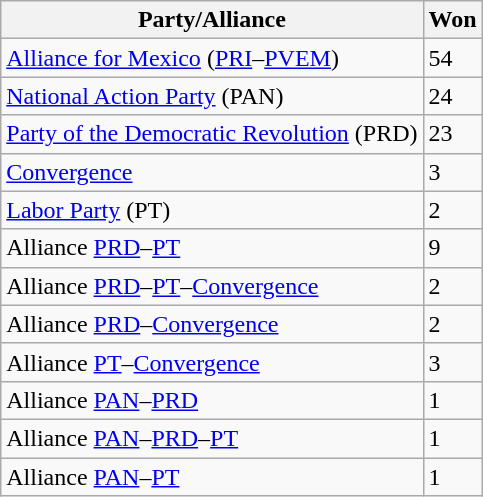<table class="wikitable">
<tr>
<th>Party/Alliance</th>
<th>Won</th>
</tr>
<tr>
<td><a href='#'>Alliance for Mexico</a> (<a href='#'>PRI</a>–<a href='#'>PVEM</a>)</td>
<td>54</td>
</tr>
<tr>
<td><a href='#'>National Action Party</a> (PAN)</td>
<td>24</td>
</tr>
<tr>
<td><a href='#'>Party of the Democratic Revolution</a> (PRD)</td>
<td>23</td>
</tr>
<tr>
<td><a href='#'>Convergence</a></td>
<td>3</td>
</tr>
<tr>
<td><a href='#'>Labor Party</a> (PT)</td>
<td>2</td>
</tr>
<tr>
<td>Alliance <a href='#'>PRD</a>–<a href='#'>PT</a></td>
<td>9</td>
</tr>
<tr>
<td>Alliance <a href='#'>PRD</a>–<a href='#'>PT</a>–<a href='#'>Convergence</a></td>
<td>2</td>
</tr>
<tr>
<td>Alliance <a href='#'>PRD</a>–<a href='#'>Convergence</a></td>
<td>2</td>
</tr>
<tr>
<td>Alliance <a href='#'>PT</a>–<a href='#'>Convergence</a></td>
<td>3</td>
</tr>
<tr>
<td>Alliance <a href='#'>PAN</a>–<a href='#'>PRD</a></td>
<td>1</td>
</tr>
<tr>
<td>Alliance <a href='#'>PAN</a>–<a href='#'>PRD</a>–<a href='#'>PT</a></td>
<td>1</td>
</tr>
<tr>
<td>Alliance <a href='#'>PAN</a>–<a href='#'>PT</a></td>
<td>1</td>
</tr>
</table>
